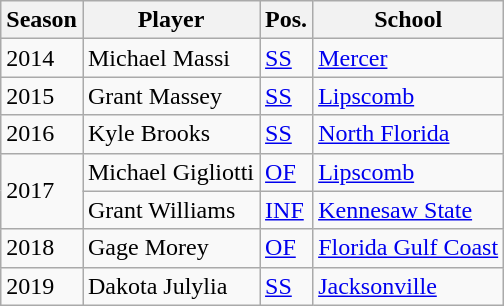<table class="wikitable" border="1">
<tr>
<th>Season</th>
<th>Player</th>
<th>Pos.</th>
<th>School</th>
</tr>
<tr>
<td>2014</td>
<td>Michael Massi</td>
<td><a href='#'>SS</a></td>
<td><a href='#'>Mercer</a></td>
</tr>
<tr>
<td>2015</td>
<td>Grant Massey</td>
<td><a href='#'>SS</a></td>
<td><a href='#'>Lipscomb</a></td>
</tr>
<tr>
<td>2016</td>
<td>Kyle Brooks</td>
<td><a href='#'>SS</a></td>
<td><a href='#'>North Florida</a></td>
</tr>
<tr>
<td rowspan="2">2017</td>
<td>Michael Gigliotti</td>
<td><a href='#'>OF</a></td>
<td><a href='#'>Lipscomb</a></td>
</tr>
<tr>
<td>Grant Williams</td>
<td><a href='#'>INF</a></td>
<td><a href='#'>Kennesaw State</a></td>
</tr>
<tr>
<td>2018</td>
<td>Gage Morey</td>
<td><a href='#'>OF</a></td>
<td><a href='#'>Florida Gulf Coast</a></td>
</tr>
<tr>
<td>2019</td>
<td>Dakota Julylia</td>
<td><a href='#'>SS</a></td>
<td><a href='#'>Jacksonville</a></td>
</tr>
</table>
